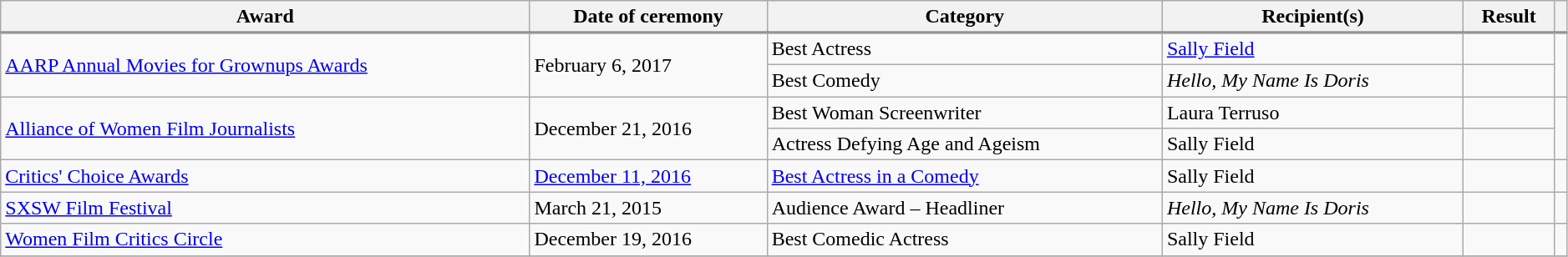<table class="wikitable sortable" width="99%">
<tr>
<th>Award</th>
<th>Date of ceremony</th>
<th>Category</th>
<th>Recipient(s)</th>
<th>Result</th>
<th class="unsortable"></th>
</tr>
<tr style="border-top:2px solid gray;">
</tr>
<tr>
<td rowspan="2"><a href='#'>AARP Annual Movies for Grownups Awards</a></td>
<td rowspan="2">February 6, 2017</td>
<td>Best Actress</td>
<td><a href='#'>Sally Field</a></td>
<td></td>
<td rowspan="2"></td>
</tr>
<tr>
<td>Best Comedy</td>
<td><em>Hello, My Name Is Doris</em></td>
<td></td>
</tr>
<tr>
<td rowspan="2"><a href='#'>Alliance of Women Film Journalists</a></td>
<td rowspan="2">December 21, 2016</td>
<td>Best Woman Screenwriter</td>
<td>Laura Terruso</td>
<td></td>
<td rowspan="2"></td>
</tr>
<tr>
<td>Actress Defying Age and Ageism</td>
<td>Sally Field</td>
<td></td>
</tr>
<tr>
<td><a href='#'>Critics' Choice Awards</a></td>
<td><a href='#'>December 11, 2016</a></td>
<td><a href='#'>Best Actress in a Comedy</a></td>
<td>Sally Field</td>
<td></td>
<td></td>
</tr>
<tr>
<td><a href='#'>SXSW Film Festival</a></td>
<td>March 21, 2015</td>
<td>Audience Award – Headliner</td>
<td><em>Hello, My Name Is Doris</em></td>
<td></td>
<td></td>
</tr>
<tr>
<td><a href='#'>Women Film Critics Circle</a></td>
<td>December 19, 2016</td>
<td>Best Comedic Actress</td>
<td>Sally Field</td>
<td></td>
<td></td>
</tr>
<tr>
</tr>
</table>
